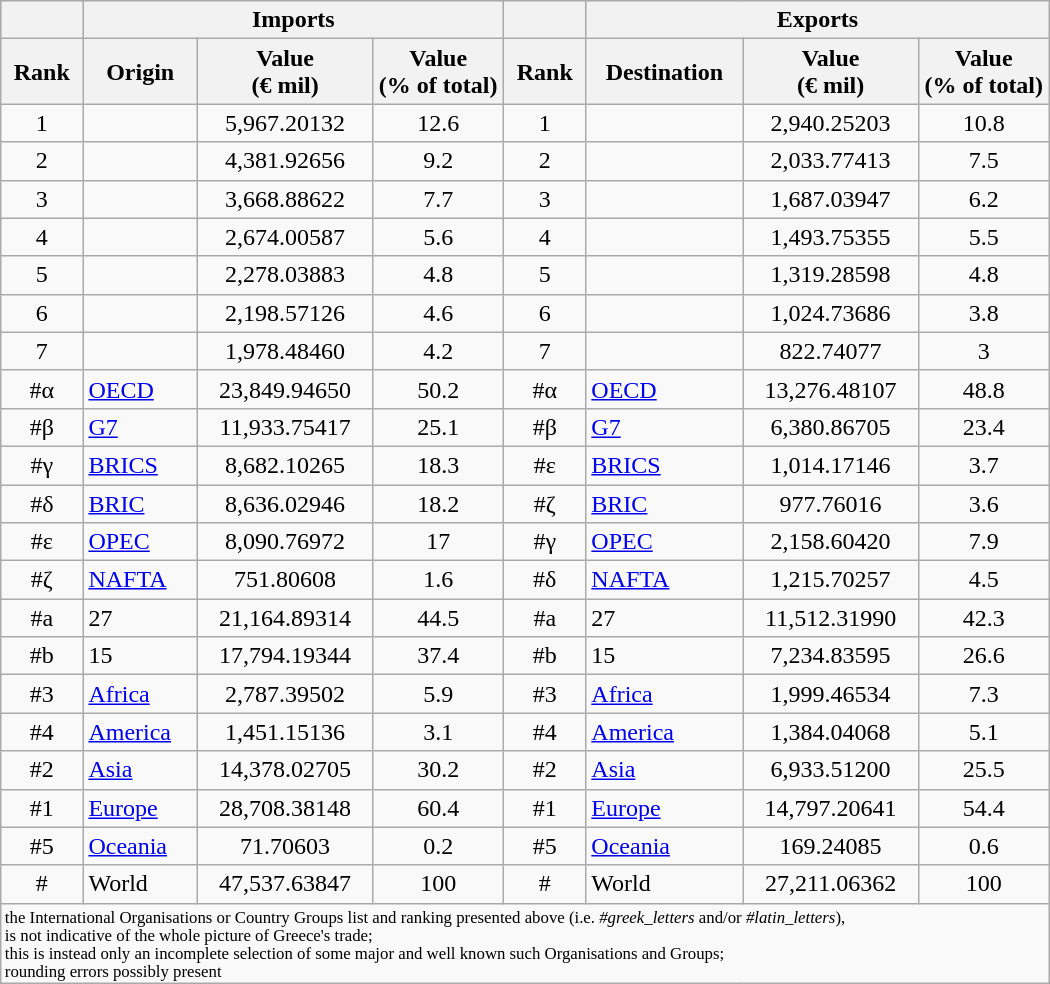<table class="wikitable sortable" style="width:700px;">
<tr style="background:#ccc; text-align:center; vertical-align:middle;">
<th></th>
<th colspan="3">Imports</th>
<th></th>
<th colspan="3">Exports</th>
</tr>
<tr>
<th Rank data-sort-type="text">Rank</th>
<th data-sort-type="text">Origin</th>
<th Rank data-sort-type="number">Value<br>(€ mil)</th>
<th Rank data-sort- type="number" style="width:80px;">Value<br>(% of total)</th>
<th Rank data-sort-type="text">Rank</th>
<th Rank data-sort-type="text">Destination</th>
<th Rank data-sort-type="number">Value<br>(€ mil)</th>
<th Rank data-sort- type="number" style="width:80px;">Value<br>(% of total)</th>
</tr>
<tr style="display:none;">
<td>0</td>
<td>a</td>
<td>0</td>
<td></td>
<td>-1</td>
<td>0</td>
<td>a</td>
<td>0</td>
<td>-1</td>
</tr>
<tr style="text-align:center;">
<td>1</td>
<td style="text-align:left;"></td>
<td>5,967.20132</td>
<td>12.6</td>
<td style="text-align:center;">1</td>
<td style="text-align:left;"></td>
<td>2,940.25203</td>
<td>10.8</td>
</tr>
<tr style="text-align:center;">
<td>2</td>
<td style="text-align:left;"></td>
<td>4,381.92656</td>
<td>9.2</td>
<td style="text-align:center;">2</td>
<td style="text-align:left;"></td>
<td>2,033.77413</td>
<td>7.5</td>
</tr>
<tr style="text-align:center;">
<td>3</td>
<td style="text-align:left;"></td>
<td>3,668.88622</td>
<td>7.7</td>
<td style="text-align:center;">3</td>
<td style="text-align:left;"></td>
<td>1,687.03947</td>
<td>6.2</td>
</tr>
<tr style="text-align:center;">
<td>4</td>
<td style="text-align:left;"></td>
<td>2,674.00587</td>
<td>5.6</td>
<td style="text-align:center;">4</td>
<td style="text-align:left;"></td>
<td>1,493.75355</td>
<td>5.5</td>
</tr>
<tr style="text-align:center;">
<td>5</td>
<td style="text-align:left;"></td>
<td>2,278.03883</td>
<td>4.8</td>
<td style="text-align:center;">5</td>
<td style="text-align:left;"></td>
<td>1,319.28598</td>
<td>4.8</td>
</tr>
<tr style="text-align:center;">
<td>6</td>
<td style="text-align:left;"></td>
<td>2,198.57126</td>
<td>4.6</td>
<td style="text-align:center;">6</td>
<td style="text-align:left;"></td>
<td>1,024.73686</td>
<td>3.8</td>
</tr>
<tr style="text-align:center;">
<td>7</td>
<td style="text-align:left;"></td>
<td>1,978.48460</td>
<td>4.2</td>
<td style="text-align:center;">7</td>
<td style="text-align:left;"></td>
<td>822.74077</td>
<td>3</td>
</tr>
<tr style="text-align:center;">
<td>#α</td>
<td style="text-align:left;"><a href='#'>OECD</a></td>
<td>23,849.94650</td>
<td>50.2</td>
<td style="text-align:center;">#α</td>
<td style="text-align:left;"><a href='#'>OECD</a></td>
<td>13,276.48107</td>
<td>48.8</td>
</tr>
<tr style="text-align:center;">
<td>#β</td>
<td style="text-align:left;"><a href='#'>G7</a></td>
<td>11,933.75417</td>
<td>25.1</td>
<td style="text-align:center;">#β</td>
<td style="text-align:left;"><a href='#'>G7</a></td>
<td>6,380.86705</td>
<td>23.4</td>
</tr>
<tr style="text-align:center;">
<td>#γ</td>
<td style="text-align:left;"><a href='#'>BRICS</a></td>
<td>8,682.10265</td>
<td>18.3</td>
<td style="text-align:center;">#ε</td>
<td style="text-align:left;"><a href='#'>BRICS</a></td>
<td>1,014.17146</td>
<td>3.7</td>
</tr>
<tr style="text-align:center;">
<td>#δ</td>
<td style="text-align:left;"><a href='#'>BRIC</a></td>
<td>8,636.02946</td>
<td>18.2</td>
<td style="text-align:center;">#ζ</td>
<td style="text-align:left;"><a href='#'>BRIC</a></td>
<td>977.76016</td>
<td>3.6</td>
</tr>
<tr style="text-align:center;">
<td>#ε</td>
<td style="text-align:left;"><a href='#'>OPEC</a></td>
<td>8,090.76972</td>
<td>17</td>
<td style="text-align:center;">#γ</td>
<td style="text-align:left;"><a href='#'>OPEC</a></td>
<td>2,158.60420</td>
<td>7.9</td>
</tr>
<tr style="text-align:center;">
<td>#ζ</td>
<td style="text-align:left;"><a href='#'>NAFTA</a></td>
<td>751.80608</td>
<td>1.6</td>
<td style="text-align:center;">#δ</td>
<td style="text-align:left;"><a href='#'>NAFTA</a></td>
<td>1,215.70257</td>
<td>4.5</td>
</tr>
<tr style="text-align:center;">
<td>#a</td>
<td style="text-align:left;"> 27</td>
<td>21,164.89314</td>
<td>44.5</td>
<td style="text-align:center;">#a</td>
<td style="text-align:left;"> 27</td>
<td>11,512.31990</td>
<td>42.3</td>
</tr>
<tr style="text-align:center;">
<td>#b</td>
<td style="text-align:left;"> 15</td>
<td>17,794.19344</td>
<td>37.4</td>
<td style="text-align:center;">#b</td>
<td style="text-align:left;"> 15</td>
<td>7,234.83595</td>
<td>26.6</td>
</tr>
<tr style="text-align:center;">
<td>#3</td>
<td style="text-align:left;"><a href='#'>Africa</a></td>
<td>2,787.39502</td>
<td>5.9</td>
<td style="text-align:center;">#3</td>
<td style="text-align:left;"><a href='#'>Africa</a></td>
<td>1,999.46534</td>
<td>7.3</td>
</tr>
<tr style="text-align:center;">
<td>#4</td>
<td style="text-align:left;"><a href='#'>America</a></td>
<td>1,451.15136</td>
<td>3.1</td>
<td>#4</td>
<td align="left"><a href='#'>America</a></td>
<td>1,384.04068</td>
<td>5.1</td>
</tr>
<tr style="text-align:center;">
<td>#2</td>
<td style="text-align:left;"><a href='#'>Asia</a></td>
<td>14,378.02705</td>
<td>30.2</td>
<td style="text-align:center;">#2</td>
<td style="text-align:left;"><a href='#'>Asia</a></td>
<td>6,933.51200</td>
<td>25.5</td>
</tr>
<tr style="text-align:center;">
<td>#1</td>
<td style="text-align:left;"><a href='#'>Europe</a></td>
<td>28,708.38148</td>
<td>60.4</td>
<td style="text-align:center;">#1</td>
<td style="text-align:left;"><a href='#'>Europe</a></td>
<td>14,797.20641</td>
<td>54.4</td>
</tr>
<tr style="text-align:center;">
<td>#5</td>
<td style="text-align:left;"><a href='#'>Oceania</a></td>
<td>71.70603</td>
<td>0.2</td>
<td style="text-align:center;">#5</td>
<td style="text-align:left;"><a href='#'>Oceania</a></td>
<td>169.24085</td>
<td>0.6</td>
</tr>
<tr style="text-align:center;">
<td>#</td>
<td style="text-align:left;">World</td>
<td>47,537.63847</td>
<td>100</td>
<td style="text-align:center;">#</td>
<td style="text-align:left;">World</td>
<td>27,211.06362</td>
<td>100</td>
</tr>
<tr style="display:none;">
<td>24</td>
<td>z</td>
<td>1000000000000000000</td>
<td>101</td>
<td>24</td>
<td>z</td>
<td>1000000000000000000</td>
<td>101</td>
</tr>
<tr class="sortbottom">
<td colspan="8" span style="font-size:70%;">the International Organisations or Country Groups list and ranking presented above (i.e. <em>#greek_letters</em> and/or <em>#latin_letters</em>),<br> is not indicative of the whole picture of Greece's trade;<br>this is instead only an incomplete selection of some major and well known such Organisations and Groups;<br>rounding errors possibly present</td>
</tr>
</table>
